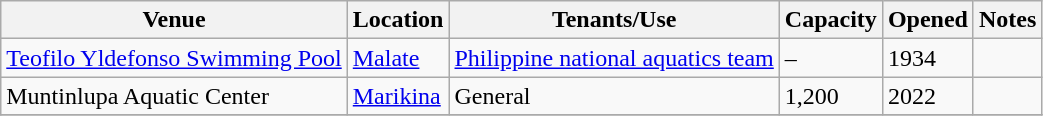<table class="wikitable sortable">
<tr>
<th>Venue</th>
<th>Location</th>
<th>Tenants/Use</th>
<th>Capacity</th>
<th>Opened</th>
<th>Notes</th>
</tr>
<tr>
<td><a href='#'>Teofilo Yldefonso Swimming Pool</a></td>
<td><a href='#'>Malate</a></td>
<td><a href='#'>Philippine national aquatics team</a></td>
<td>–</td>
<td>1934</td>
<td></td>
</tr>
<tr>
<td>Muntinlupa Aquatic Center</td>
<td><a href='#'>Marikina</a></td>
<td>General</td>
<td>1,200</td>
<td>2022</td>
<td></td>
</tr>
<tr>
</tr>
</table>
